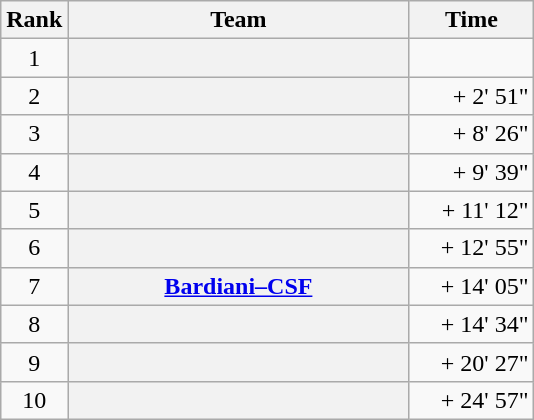<table class="wikitable plainrowheaders">
<tr>
<th>Rank</th>
<th>Team</th>
<th>Time</th>
</tr>
<tr>
<td style="text-align:center;">1</td>
<th scope="row" width=220px> </th>
<td align=right width=76px></td>
</tr>
<tr>
<td style="text-align:center;">2</td>
<th scope="row"> </th>
<td align=right>+ 2' 51"</td>
</tr>
<tr>
<td style="text-align:center;">3</td>
<th scope="row"> </th>
<td align=right>+ 8' 26"</td>
</tr>
<tr>
<td style="text-align:center;">4</td>
<th scope="row"> </th>
<td align=right>+ 9' 39"</td>
</tr>
<tr>
<td style="text-align:center;">5</td>
<th scope="row"> </th>
<td align=right>+ 11' 12"</td>
</tr>
<tr>
<td style="text-align:center;">6</td>
<th scope="row"> </th>
<td align=right>+ 12' 55"</td>
</tr>
<tr>
<td style="text-align:center;">7</td>
<th scope="row"> <a href='#'>Bardiani–CSF</a></th>
<td align=right>+ 14' 05"</td>
</tr>
<tr>
<td style="text-align:center;">8</td>
<th scope="row"> </th>
<td align=right>+ 14' 34"</td>
</tr>
<tr>
<td style="text-align:center;">9</td>
<th scope="row"> </th>
<td align=right>+ 20' 27"</td>
</tr>
<tr>
<td style="text-align:center;">10</td>
<th scope="row"> </th>
<td align=right>+ 24' 57"</td>
</tr>
</table>
